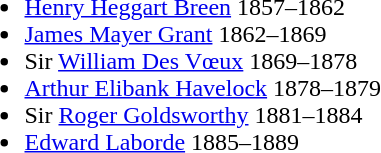<table>
<tr>
<td><br><ul><li><a href='#'>Henry Heggart Breen</a> 1857–1862</li><li><a href='#'>James Mayer Grant</a> 1862–1869</li><li>Sir <a href='#'>William Des Vœux</a> 1869–1878</li><li><a href='#'>Arthur Elibank Havelock</a> 1878–1879</li><li>Sir <a href='#'>Roger Goldsworthy</a> 1881–1884</li><li><a href='#'>Edward Laborde</a> 1885–1889</li></ul></td>
<td></td>
<td></td>
<td></td>
</tr>
</table>
